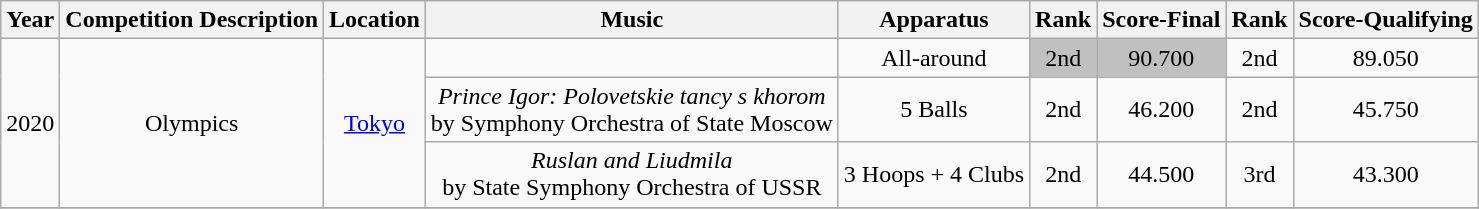<table class="wikitable" style="text-align:center">
<tr>
<th>Year</th>
<th>Competition Description</th>
<th>Location</th>
<th>Music</th>
<th>Apparatus</th>
<th>Rank</th>
<th>Score-Final</th>
<th>Rank</th>
<th>Score-Qualifying</th>
</tr>
<tr>
<td rowspan="3">2020</td>
<td rowspan="3">Olympics</td>
<td rowspan="3"><a href='#'>Tokyo</a></td>
<td></td>
<td>All-around</td>
<td bgcolor=silver>2nd</td>
<td bgcolor=silver>90.700</td>
<td>2nd</td>
<td>89.050</td>
</tr>
<tr>
<td><em>Prince Igor: Polovetskie tancy s khorom</em> <br> by Symphony Orchestra of State Moscow</td>
<td>5 Balls</td>
<td>2nd</td>
<td>46.200</td>
<td>2nd</td>
<td>45.750</td>
</tr>
<tr>
<td><em>Ruslan and Liudmila</em> <br> by State Symphony Orchestra of USSR</td>
<td>3 Hoops + 4 Clubs</td>
<td>2nd</td>
<td>44.500</td>
<td>3rd</td>
<td>43.300</td>
</tr>
<tr>
</tr>
</table>
